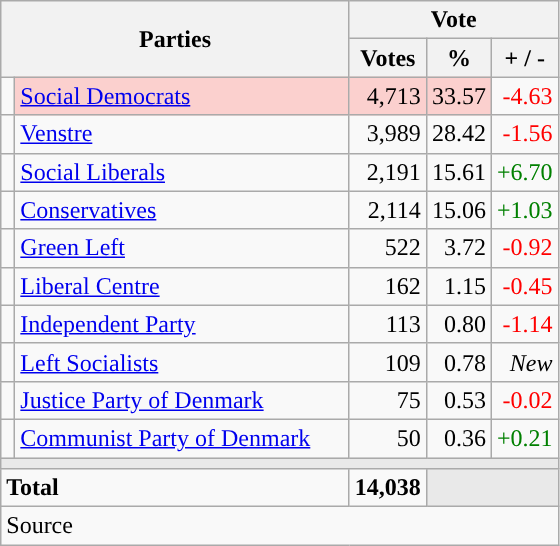<table class="wikitable" style="text-align:right;">
<tr>
<th style="text-align:centre;" rowspan="2" colspan="2" width="225">Parties</th>
<th colspan="3">Vote</th>
</tr>
<tr>
<th width="15">Votes</th>
<th width="15">%</th>
<th width="15">+ / -</th>
</tr>
<tr>
<td width="2" style="color:inherit;background:"></td>
<td bgcolor=#fbd0ce  align="left"><a href='#'>Social Democrats</a></td>
<td bgcolor=#fbd0ce>4,713</td>
<td bgcolor=#fbd0ce>33.57</td>
<td style=color:red;>-4.63</td>
</tr>
<tr>
<td width="2" style="color:inherit;background:"></td>
<td align="left"><a href='#'>Venstre</a></td>
<td>3,989</td>
<td>28.42</td>
<td style=color:red;>-1.56</td>
</tr>
<tr>
<td width="2" style="color:inherit;background:"></td>
<td align="left"><a href='#'>Social Liberals</a></td>
<td>2,191</td>
<td>15.61</td>
<td style=color:green;>+6.70</td>
</tr>
<tr>
<td width="2" style="color:inherit;background:"></td>
<td align="left"><a href='#'>Conservatives</a></td>
<td>2,114</td>
<td>15.06</td>
<td style=color:green;>+1.03</td>
</tr>
<tr>
<td width="2" style="color:inherit;background:"></td>
<td align="left"><a href='#'>Green Left</a></td>
<td>522</td>
<td>3.72</td>
<td style=color:red;>-0.92</td>
</tr>
<tr>
<td width="2" style="color:inherit;background:"></td>
<td align="left"><a href='#'>Liberal Centre</a></td>
<td>162</td>
<td>1.15</td>
<td style=color:red;>-0.45</td>
</tr>
<tr>
<td width="2" style="color:inherit;background:"></td>
<td align="left"><a href='#'>Independent Party</a></td>
<td>113</td>
<td>0.80</td>
<td style=color:red;>-1.14</td>
</tr>
<tr>
<td width="2" style="color:inherit;background:"></td>
<td align="left"><a href='#'>Left Socialists</a></td>
<td>109</td>
<td>0.78</td>
<td><em>New</em></td>
</tr>
<tr>
<td width="2" style="color:inherit;background:"></td>
<td align="left"><a href='#'>Justice Party of Denmark</a></td>
<td>75</td>
<td>0.53</td>
<td style=color:red;>-0.02</td>
</tr>
<tr>
<td width="2" style="color:inherit;background:"></td>
<td align="left"><a href='#'>Communist Party of Denmark</a></td>
<td>50</td>
<td>0.36</td>
<td style=color:green;>+0.21</td>
</tr>
<tr>
<td colspan="7" bgcolor="#E9E9E9"></td>
</tr>
<tr>
<td align="left" colspan="2"><strong>Total</strong></td>
<td><strong>14,038</strong></td>
<td bgcolor="#E9E9E9" colspan="2"></td>
</tr>
<tr>
<td align="left" colspan="6">Source</td>
</tr>
</table>
